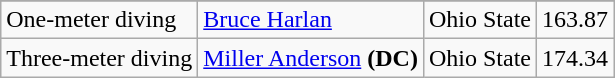<table class="wikitable sortable" style="text-align:left">
<tr>
</tr>
<tr>
<td>One-meter diving</td>
<td><a href='#'>Bruce Harlan</a></td>
<td>Ohio State</td>
<td>163.87</td>
</tr>
<tr>
<td>Three-meter diving</td>
<td><a href='#'>Miller Anderson</a> <strong>(DC)</strong></td>
<td>Ohio State</td>
<td>174.34</td>
</tr>
</table>
